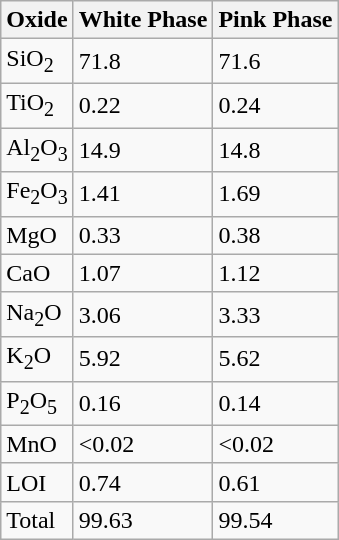<table class="wikitable">
<tr>
<th>Oxide</th>
<th>White Phase</th>
<th>Pink Phase</th>
</tr>
<tr>
<td>SiO<sub>2</sub></td>
<td>71.8</td>
<td>71.6</td>
</tr>
<tr>
<td>TiO<sub>2</sub></td>
<td>0.22</td>
<td>0.24</td>
</tr>
<tr>
<td>Al<sub>2</sub>O<sub>3</sub></td>
<td>14.9</td>
<td>14.8</td>
</tr>
<tr>
<td>Fe<sub>2</sub>O<sub>3</sub></td>
<td>1.41</td>
<td>1.69</td>
</tr>
<tr>
<td>MgO</td>
<td>0.33</td>
<td>0.38</td>
</tr>
<tr>
<td>CaO</td>
<td>1.07</td>
<td>1.12</td>
</tr>
<tr>
<td>Na<sub>2</sub>O</td>
<td>3.06</td>
<td>3.33</td>
</tr>
<tr>
<td>K<sub>2</sub>O</td>
<td>5.92</td>
<td>5.62</td>
</tr>
<tr>
<td>P<sub>2</sub>O<sub>5</sub></td>
<td>0.16</td>
<td>0.14</td>
</tr>
<tr>
<td>MnO</td>
<td><0.02</td>
<td><0.02</td>
</tr>
<tr>
<td>LOI</td>
<td>0.74</td>
<td>0.61</td>
</tr>
<tr>
<td>Total</td>
<td>99.63</td>
<td>99.54</td>
</tr>
</table>
